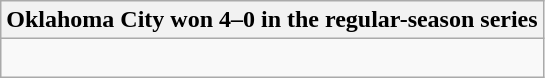<table class="wikitable collapsible collapsed">
<tr>
<th>Oklahoma City won 4–0 in the regular-season series</th>
</tr>
<tr>
<td><br>


</td>
</tr>
</table>
